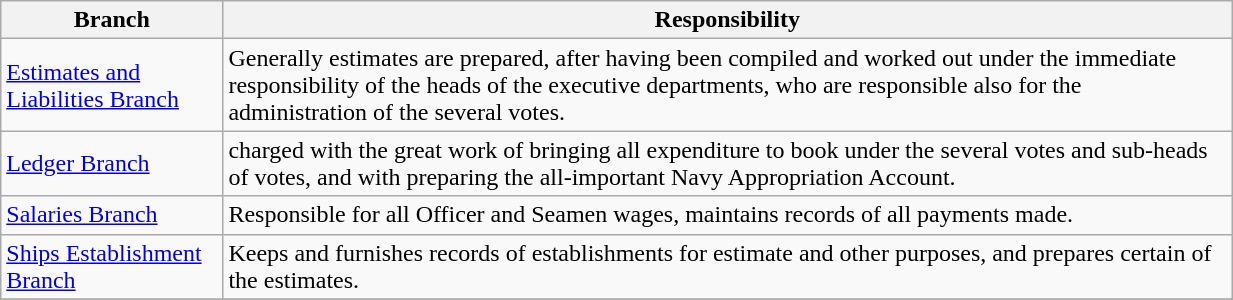<table class="collapsible wikitable collapsed" style="width: 65%">
<tr>
<th>Branch</th>
<th>Responsibility</th>
</tr>
<tr>
<td><a href='#'>Estimates and Liabilities Branch</a></td>
<td>Generally estimates are prepared, after having been compiled and worked out under the immediate responsibility of the heads of the executive departments, who are responsible also for the administration of the several votes.</td>
</tr>
<tr>
<td><a href='#'>Ledger Branch</a></td>
<td>charged with the great work of bringing all expenditure to book under the several votes and sub-heads of votes, and with preparing the all-important Navy Appropriation Account.</td>
</tr>
<tr>
<td><a href='#'>Salaries Branch</a></td>
<td>Responsible for all Officer and Seamen wages, maintains records of all payments made.</td>
</tr>
<tr>
<td><a href='#'>Ships Establishment Branch</a></td>
<td>Keeps and furnishes records of establishments for estimate and other purposes, and prepares certain of the estimates.</td>
</tr>
<tr>
</tr>
</table>
